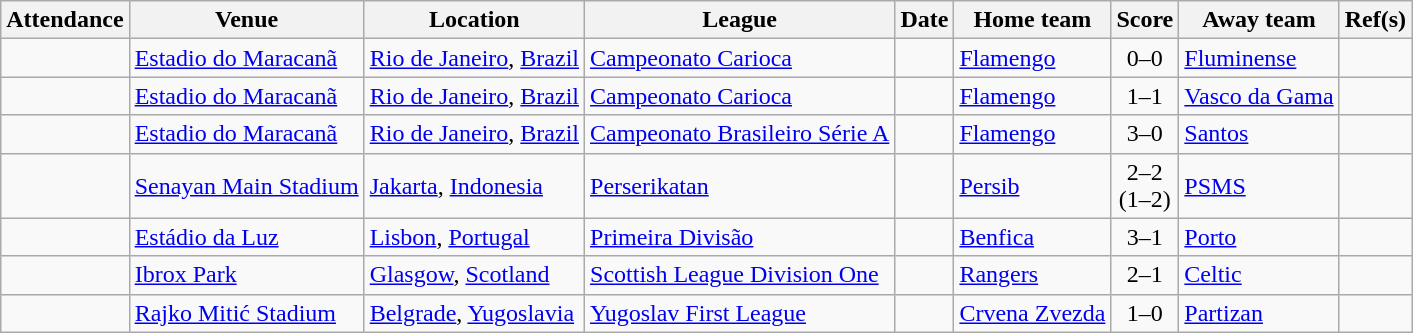<table class="wikitable sortable">
<tr>
<th>Attendance</th>
<th>Venue</th>
<th>Location</th>
<th>League</th>
<th>Date</th>
<th>Home team</th>
<th>Score</th>
<th>Away team</th>
<th>Ref(s)</th>
</tr>
<tr>
<td align="center"></td>
<td><a href='#'>Estadio do Maracanã</a></td>
<td><a href='#'>Rio de Janeiro</a>, <a href='#'>Brazil</a></td>
<td> <a href='#'>Campeonato Carioca</a></td>
<td></td>
<td><a href='#'>Flamengo</a></td>
<td align="center">0–0</td>
<td><a href='#'>Fluminense</a></td>
<td></td>
</tr>
<tr>
<td align="center"></td>
<td><a href='#'>Estadio do Maracanã</a></td>
<td><a href='#'>Rio de Janeiro</a>, <a href='#'>Brazil</a></td>
<td> <a href='#'>Campeonato Carioca</a></td>
<td></td>
<td><a href='#'>Flamengo</a></td>
<td align="center">1–1</td>
<td><a href='#'>Vasco da Gama</a></td>
<td></td>
</tr>
<tr>
<td align="center"></td>
<td><a href='#'>Estadio do Maracanã</a></td>
<td><a href='#'>Rio de Janeiro</a>, <a href='#'>Brazil</a></td>
<td> <a href='#'>Campeonato Brasileiro Série A</a></td>
<td></td>
<td><a href='#'>Flamengo</a></td>
<td align="center">3–0</td>
<td><a href='#'>Santos</a></td>
<td></td>
</tr>
<tr>
<td align="center"></td>
<td><a href='#'>Senayan Main Stadium</a></td>
<td><a href='#'>Jakarta</a>, <a href='#'>Indonesia</a></td>
<td> <a href='#'>Perserikatan</a></td>
<td></td>
<td><a href='#'>Persib</a></td>
<td align="center">2–2<br>(1–2)</td>
<td><a href='#'>PSMS</a></td>
<td></td>
</tr>
<tr>
<td align="center"></td>
<td><a href='#'>Estádio da Luz</a></td>
<td><a href='#'>Lisbon</a>, <a href='#'>Portugal</a></td>
<td> <a href='#'>Primeira Divisão</a></td>
<td></td>
<td><a href='#'>Benfica</a></td>
<td align="center">3–1</td>
<td><a href='#'>Porto</a></td>
<td></td>
</tr>
<tr>
<td align="center"></td>
<td><a href='#'>Ibrox Park</a></td>
<td><a href='#'>Glasgow</a>, <a href='#'>Scotland</a></td>
<td> <a href='#'>Scottish League Division One</a></td>
<td></td>
<td><a href='#'>Rangers</a></td>
<td align="center">2–1</td>
<td><a href='#'>Celtic</a></td>
<td></td>
</tr>
<tr>
<td align="center"></td>
<td><a href='#'>Rajko Mitić Stadium</a></td>
<td><a href='#'>Belgrade</a>, <a href='#'>Yugoslavia</a></td>
<td> <a href='#'>Yugoslav First League</a></td>
<td></td>
<td><a href='#'>Crvena Zvezda</a></td>
<td align="center">1–0</td>
<td><a href='#'>Partizan</a></td>
<td></td>
</tr>
</table>
